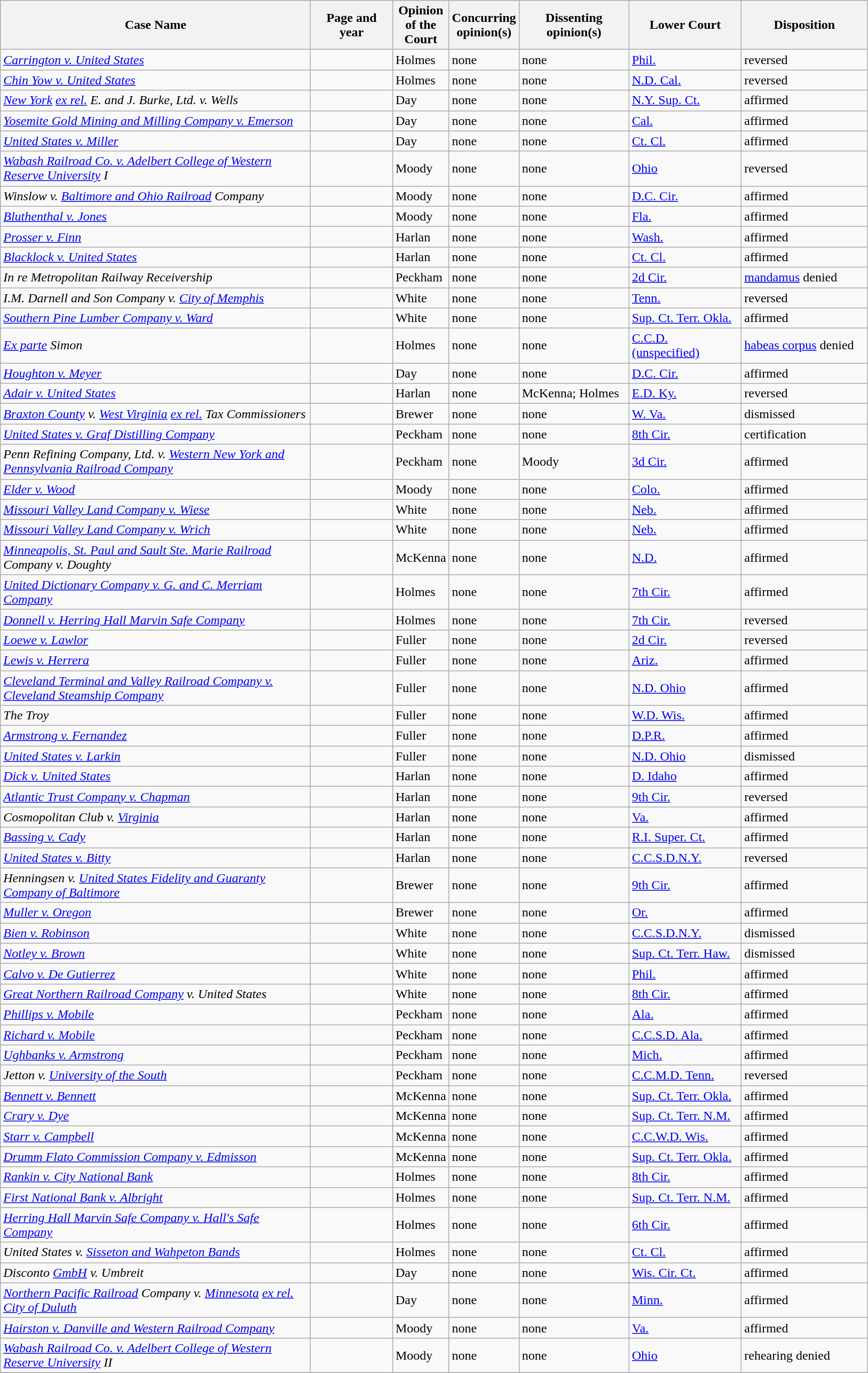<table class="wikitable sortable">
<tr>
<th scope="col" style="width: 380px;">Case Name</th>
<th scope="col" style="width: 95px;">Page and year</th>
<th scope="col" style="width: 10px;">Opinion of the Court</th>
<th scope="col" style="width: 10px;">Concurring opinion(s)</th>
<th scope="col" style="width: 130px;">Dissenting opinion(s)</th>
<th scope="col" style="width: 133px;">Lower Court</th>
<th scope="col" style="width: 150px;">Disposition</th>
</tr>
<tr>
<td><em><a href='#'>Carrington v. United States</a></em></td>
<td align="right"></td>
<td>Holmes</td>
<td>none</td>
<td>none</td>
<td><a href='#'>Phil.</a></td>
<td>reversed</td>
</tr>
<tr>
<td><em><a href='#'>Chin Yow v. United States</a></em></td>
<td align="right"></td>
<td>Holmes</td>
<td>none</td>
<td>none</td>
<td><a href='#'>N.D. Cal.</a></td>
<td>reversed</td>
</tr>
<tr>
<td><em><a href='#'>New York</a> <a href='#'>ex rel.</a> E. and J. Burke, Ltd. v. Wells</em></td>
<td align="right"></td>
<td>Day</td>
<td>none</td>
<td>none</td>
<td><a href='#'>N.Y. Sup. Ct.</a></td>
<td>affirmed</td>
</tr>
<tr>
<td><em><a href='#'>Yosemite Gold Mining and Milling Company v. Emerson</a></em></td>
<td align="right"></td>
<td>Day</td>
<td>none</td>
<td>none</td>
<td><a href='#'>Cal.</a></td>
<td>affirmed</td>
</tr>
<tr>
<td><em><a href='#'>United States v. Miller</a></em></td>
<td align="right"></td>
<td>Day</td>
<td>none</td>
<td>none</td>
<td><a href='#'>Ct. Cl.</a></td>
<td>affirmed</td>
</tr>
<tr>
<td><em><a href='#'>Wabash Railroad Co. v. Adelbert College of Western Reserve University</a> I</em></td>
<td align="right"></td>
<td>Moody</td>
<td>none</td>
<td>none</td>
<td><a href='#'>Ohio</a></td>
<td>reversed</td>
</tr>
<tr>
<td><em>Winslow v. <a href='#'>Baltimore and Ohio Railroad</a> Company</em></td>
<td align="right"></td>
<td>Moody</td>
<td>none</td>
<td>none</td>
<td><a href='#'>D.C. Cir.</a></td>
<td>affirmed</td>
</tr>
<tr>
<td><em><a href='#'>Bluthenthal v. Jones</a></em></td>
<td align="right"></td>
<td>Moody</td>
<td>none</td>
<td>none</td>
<td><a href='#'>Fla.</a></td>
<td>affirmed</td>
</tr>
<tr>
<td><em><a href='#'>Prosser v. Finn</a></em></td>
<td align="right"></td>
<td>Harlan</td>
<td>none</td>
<td>none</td>
<td><a href='#'>Wash.</a></td>
<td>affirmed</td>
</tr>
<tr>
<td><em><a href='#'>Blacklock v. United States</a></em></td>
<td align="right"></td>
<td>Harlan</td>
<td>none</td>
<td>none</td>
<td><a href='#'>Ct. Cl.</a></td>
<td>affirmed</td>
</tr>
<tr>
<td><em>In re Metropolitan Railway Receivership</em></td>
<td align="right"></td>
<td>Peckham</td>
<td>none</td>
<td>none</td>
<td><a href='#'>2d Cir.</a></td>
<td><a href='#'>mandamus</a> denied</td>
</tr>
<tr>
<td><em>I.M. Darnell and Son Company v. <a href='#'>City of Memphis</a></em></td>
<td align="right"></td>
<td>White</td>
<td>none</td>
<td>none</td>
<td><a href='#'>Tenn.</a></td>
<td>reversed</td>
</tr>
<tr>
<td><em><a href='#'>Southern Pine Lumber Company v. Ward</a></em></td>
<td align="right"></td>
<td>White</td>
<td>none</td>
<td>none</td>
<td><a href='#'>Sup. Ct. Terr. Okla.</a></td>
<td>affirmed</td>
</tr>
<tr>
<td><em><a href='#'>Ex parte</a> Simon</em></td>
<td align="right"></td>
<td>Holmes</td>
<td>none</td>
<td>none</td>
<td><a href='#'>C.C.D. (unspecified)</a></td>
<td><a href='#'>habeas corpus</a> denied</td>
</tr>
<tr>
<td><em><a href='#'>Houghton v. Meyer</a></em></td>
<td align="right"></td>
<td>Day</td>
<td>none</td>
<td>none</td>
<td><a href='#'>D.C. Cir.</a></td>
<td>affirmed</td>
</tr>
<tr>
<td><em><a href='#'>Adair v. United States</a></em></td>
<td align="right"></td>
<td>Harlan</td>
<td>none</td>
<td>McKenna; Holmes</td>
<td><a href='#'>E.D. Ky.</a></td>
<td>reversed</td>
</tr>
<tr>
<td><em><a href='#'>Braxton County</a> v. <a href='#'>West Virginia</a> <a href='#'>ex rel.</a> Tax Commissioners</em></td>
<td align="right"></td>
<td>Brewer</td>
<td>none</td>
<td>none</td>
<td><a href='#'>W. Va.</a></td>
<td>dismissed</td>
</tr>
<tr>
<td><em><a href='#'>United States v. Graf Distilling Company</a></em></td>
<td align="right"></td>
<td>Peckham</td>
<td>none</td>
<td>none</td>
<td><a href='#'>8th Cir.</a></td>
<td>certification</td>
</tr>
<tr>
<td><em>Penn Refining Company, Ltd. v. <a href='#'>Western New York and Pennsylvania Railroad Company</a></em></td>
<td align="right"></td>
<td>Peckham</td>
<td>none</td>
<td>Moody</td>
<td><a href='#'>3d Cir.</a></td>
<td>affirmed</td>
</tr>
<tr>
<td><em><a href='#'>Elder v. Wood</a></em></td>
<td align="right"></td>
<td>Moody</td>
<td>none</td>
<td>none</td>
<td><a href='#'>Colo.</a></td>
<td>affirmed</td>
</tr>
<tr>
<td><em><a href='#'>Missouri Valley Land Company v. Wiese</a></em></td>
<td align="right"></td>
<td>White</td>
<td>none</td>
<td>none</td>
<td><a href='#'>Neb.</a></td>
<td>affirmed</td>
</tr>
<tr>
<td><em><a href='#'>Missouri Valley Land Company v. Wrich</a></em></td>
<td align="right"></td>
<td>White</td>
<td>none</td>
<td>none</td>
<td><a href='#'>Neb.</a></td>
<td>affirmed</td>
</tr>
<tr>
<td><em><a href='#'>Minneapolis, St. Paul and Sault Ste. Marie Railroad</a> Company v. Doughty</em></td>
<td align="right"></td>
<td>McKenna</td>
<td>none</td>
<td>none</td>
<td><a href='#'>N.D.</a></td>
<td>affirmed</td>
</tr>
<tr>
<td><em><a href='#'>United Dictionary Company v. G. and C. Merriam Company</a></em></td>
<td align="right"></td>
<td>Holmes</td>
<td>none</td>
<td>none</td>
<td><a href='#'>7th Cir.</a></td>
<td>affirmed</td>
</tr>
<tr>
<td><em><a href='#'>Donnell v. Herring Hall Marvin Safe Company</a></em></td>
<td align="right"></td>
<td>Holmes</td>
<td>none</td>
<td>none</td>
<td><a href='#'>7th Cir.</a></td>
<td>reversed</td>
</tr>
<tr>
<td><em><a href='#'>Loewe v. Lawlor</a></em></td>
<td align="right"></td>
<td>Fuller</td>
<td>none</td>
<td>none</td>
<td><a href='#'>2d Cir.</a></td>
<td>reversed</td>
</tr>
<tr>
<td><em><a href='#'>Lewis v. Herrera</a></em></td>
<td align="right"></td>
<td>Fuller</td>
<td>none</td>
<td>none</td>
<td><a href='#'>Ariz.</a></td>
<td>affirmed</td>
</tr>
<tr>
<td><em><a href='#'>Cleveland Terminal and Valley Railroad Company v. Cleveland Steamship Company</a></em></td>
<td align="right"></td>
<td>Fuller</td>
<td>none</td>
<td>none</td>
<td><a href='#'>N.D. Ohio</a></td>
<td>affirmed</td>
</tr>
<tr>
<td><em>The Troy</em></td>
<td align="right"></td>
<td>Fuller</td>
<td>none</td>
<td>none</td>
<td><a href='#'>W.D. Wis.</a></td>
<td>affirmed</td>
</tr>
<tr>
<td><em><a href='#'>Armstrong v. Fernandez</a></em></td>
<td align="right"></td>
<td>Fuller</td>
<td>none</td>
<td>none</td>
<td><a href='#'>D.P.R.</a></td>
<td>affirmed</td>
</tr>
<tr>
<td><em><a href='#'>United States v. Larkin</a></em></td>
<td align="right"></td>
<td>Fuller</td>
<td>none</td>
<td>none</td>
<td><a href='#'>N.D. Ohio</a></td>
<td>dismissed</td>
</tr>
<tr>
<td><em><a href='#'>Dick v. United States</a></em></td>
<td align="right"></td>
<td>Harlan</td>
<td>none</td>
<td>none</td>
<td><a href='#'>D. Idaho</a></td>
<td>affirmed</td>
</tr>
<tr>
<td><em><a href='#'>Atlantic Trust Company v. Chapman</a></em></td>
<td align="right"></td>
<td>Harlan</td>
<td>none</td>
<td>none</td>
<td><a href='#'>9th Cir.</a></td>
<td>reversed</td>
</tr>
<tr>
<td><em>Cosmopolitan Club v. <a href='#'>Virginia</a></em></td>
<td align="right"></td>
<td>Harlan</td>
<td>none</td>
<td>none</td>
<td><a href='#'>Va.</a></td>
<td>affirmed</td>
</tr>
<tr>
<td><em><a href='#'>Bassing v. Cady</a></em></td>
<td align="right"></td>
<td>Harlan</td>
<td>none</td>
<td>none</td>
<td><a href='#'>R.I. Super. Ct.</a></td>
<td>affirmed</td>
</tr>
<tr>
<td><em><a href='#'>United States v. Bitty</a></em></td>
<td align="right"></td>
<td>Harlan</td>
<td>none</td>
<td>none</td>
<td><a href='#'>C.C.S.D.N.Y.</a></td>
<td>reversed</td>
</tr>
<tr>
<td><em>Henningsen v. <a href='#'>United States Fidelity and Guaranty Company of Baltimore</a></em></td>
<td align="right"></td>
<td>Brewer</td>
<td>none</td>
<td>none</td>
<td><a href='#'>9th Cir.</a></td>
<td>affirmed</td>
</tr>
<tr>
<td><em><a href='#'>Muller v. Oregon</a></em></td>
<td align="right"></td>
<td>Brewer</td>
<td>none</td>
<td>none</td>
<td><a href='#'>Or.</a></td>
<td>affirmed</td>
</tr>
<tr>
<td><em><a href='#'>Bien v. Robinson</a></em></td>
<td align="right"></td>
<td>White</td>
<td>none</td>
<td>none</td>
<td><a href='#'>C.C.S.D.N.Y.</a></td>
<td>dismissed</td>
</tr>
<tr>
<td><em><a href='#'>Notley v. Brown</a></em></td>
<td align="right"></td>
<td>White</td>
<td>none</td>
<td>none</td>
<td><a href='#'>Sup. Ct. Terr. Haw.</a></td>
<td>dismissed</td>
</tr>
<tr>
<td><em><a href='#'>Calvo v. De Gutierrez</a></em></td>
<td align="right"></td>
<td>White</td>
<td>none</td>
<td>none</td>
<td><a href='#'>Phil.</a></td>
<td>affirmed</td>
</tr>
<tr>
<td><em><a href='#'>Great Northern Railroad Company</a> v. United States</em></td>
<td align="right"></td>
<td>White</td>
<td>none</td>
<td>none</td>
<td><a href='#'>8th Cir.</a></td>
<td>affirmed</td>
</tr>
<tr>
<td><em><a href='#'>Phillips v. Mobile</a></em></td>
<td align="right"></td>
<td>Peckham</td>
<td>none</td>
<td>none</td>
<td><a href='#'>Ala.</a></td>
<td>affirmed</td>
</tr>
<tr>
<td><em><a href='#'>Richard v. Mobile</a></em></td>
<td align="right"></td>
<td>Peckham</td>
<td>none</td>
<td>none</td>
<td><a href='#'>C.C.S.D. Ala.</a></td>
<td>affirmed</td>
</tr>
<tr>
<td><em><a href='#'>Ughbanks v. Armstrong</a></em></td>
<td align="right"></td>
<td>Peckham</td>
<td>none</td>
<td>none</td>
<td><a href='#'>Mich.</a></td>
<td>affirmed</td>
</tr>
<tr>
<td><em>Jetton v. <a href='#'>University of the South</a></em></td>
<td align="right"></td>
<td>Peckham</td>
<td>none</td>
<td>none</td>
<td><a href='#'>C.C.M.D. Tenn.</a></td>
<td>reversed</td>
</tr>
<tr>
<td><em><a href='#'>Bennett v. Bennett</a></em></td>
<td align="right"></td>
<td>McKenna</td>
<td>none</td>
<td>none</td>
<td><a href='#'>Sup. Ct. Terr. Okla.</a></td>
<td>affirmed</td>
</tr>
<tr>
<td><em><a href='#'>Crary v. Dye</a></em></td>
<td align="right"></td>
<td>McKenna</td>
<td>none</td>
<td>none</td>
<td><a href='#'>Sup. Ct. Terr. N.M.</a></td>
<td>affirmed</td>
</tr>
<tr>
<td><em><a href='#'>Starr v. Campbell</a></em></td>
<td align="right"></td>
<td>McKenna</td>
<td>none</td>
<td>none</td>
<td><a href='#'>C.C.W.D. Wis.</a></td>
<td>affirmed</td>
</tr>
<tr>
<td><em><a href='#'>Drumm Flato Commission Company v. Edmisson</a></em></td>
<td align="right"></td>
<td>McKenna</td>
<td>none</td>
<td>none</td>
<td><a href='#'>Sup. Ct. Terr. Okla.</a></td>
<td>affirmed</td>
</tr>
<tr>
<td><em><a href='#'>Rankin v. City National Bank</a></em></td>
<td align="right"></td>
<td>Holmes</td>
<td>none</td>
<td>none</td>
<td><a href='#'>8th Cir.</a></td>
<td>affirmed</td>
</tr>
<tr>
<td><em><a href='#'>First National Bank v. Albright</a></em></td>
<td align="right"></td>
<td>Holmes</td>
<td>none</td>
<td>none</td>
<td><a href='#'>Sup. Ct. Terr. N.M.</a></td>
<td>affirmed</td>
</tr>
<tr>
<td><em><a href='#'>Herring Hall Marvin Safe Company v. Hall's Safe Company</a></em></td>
<td align="right"></td>
<td>Holmes</td>
<td>none</td>
<td>none</td>
<td><a href='#'>6th Cir.</a></td>
<td>affirmed</td>
</tr>
<tr>
<td><em>United States v. <a href='#'>Sisseton and Wahpeton Bands</a></em></td>
<td align="right"></td>
<td>Holmes</td>
<td>none</td>
<td>none</td>
<td><a href='#'>Ct. Cl.</a></td>
<td>affirmed</td>
</tr>
<tr>
<td><em>Disconto <a href='#'>GmbH</a> v. Umbreit</em></td>
<td align="right"></td>
<td>Day</td>
<td>none</td>
<td>none</td>
<td><a href='#'>Wis. Cir. Ct.</a></td>
<td>affirmed</td>
</tr>
<tr>
<td><em><a href='#'>Northern Pacific Railroad</a> Company v. <a href='#'>Minnesota</a> <a href='#'>ex rel.</a> <a href='#'>City of Duluth</a></em></td>
<td align="right"></td>
<td>Day</td>
<td>none</td>
<td>none</td>
<td><a href='#'>Minn.</a></td>
<td>affirmed</td>
</tr>
<tr>
<td><em><a href='#'>Hairston v. Danville and Western Railroad Company</a></em></td>
<td align="right"></td>
<td>Moody</td>
<td>none</td>
<td>none</td>
<td><a href='#'>Va.</a></td>
<td>affirmed</td>
</tr>
<tr>
<td><em><a href='#'>Wabash Railroad Co. v. Adelbert College of Western Reserve University</a> II</em></td>
<td align="right"></td>
<td>Moody</td>
<td>none</td>
<td>none</td>
<td><a href='#'>Ohio</a></td>
<td>rehearing denied</td>
</tr>
<tr>
</tr>
</table>
